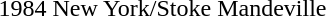<table>
<tr>
<td>1984 New York/Stoke Mandeville <br></td>
<td></td>
<td></td>
<td></td>
</tr>
</table>
